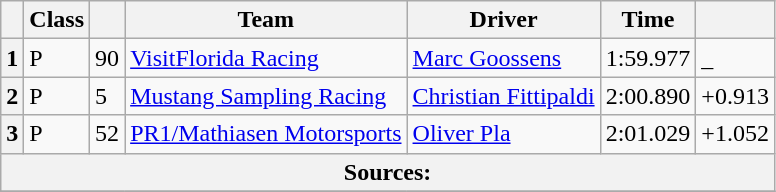<table class="wikitable">
<tr>
<th scope="col"></th>
<th scope="col">Class</th>
<th scope="col"></th>
<th scope="col">Team</th>
<th scope="col">Driver</th>
<th scope="col">Time</th>
<th scope="col"></th>
</tr>
<tr>
<th scope="row">1</th>
<td>P</td>
<td>90</td>
<td><a href='#'>VisitFlorida Racing</a></td>
<td><a href='#'>Marc Goossens</a></td>
<td>1:59.977</td>
<td>_</td>
</tr>
<tr>
<th scope="row">2</th>
<td>P</td>
<td>5</td>
<td><a href='#'>Mustang Sampling Racing</a></td>
<td><a href='#'>Christian Fittipaldi</a></td>
<td>2:00.890</td>
<td>+0.913</td>
</tr>
<tr>
<th scope="row">3</th>
<td>P</td>
<td>52</td>
<td><a href='#'>PR1/Mathiasen Motorsports</a></td>
<td><a href='#'>Oliver Pla</a></td>
<td>2:01.029</td>
<td>+1.052</td>
</tr>
<tr>
<th colspan="7">Sources:</th>
</tr>
<tr>
</tr>
</table>
